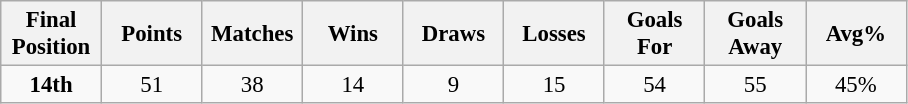<table class="wikitable" style="font-size: 95%; text-align: center;">
<tr>
<th width=60>Final Position</th>
<th width=60>Points</th>
<th width=60>Matches</th>
<th width=60>Wins</th>
<th width=60>Draws</th>
<th width=60>Losses</th>
<th width=60>Goals For</th>
<th width=60>Goals Away</th>
<th width=60>Avg%</th>
</tr>
<tr>
<td><strong>14th</strong></td>
<td>51</td>
<td>38</td>
<td>14</td>
<td>9</td>
<td>15</td>
<td>54</td>
<td>55</td>
<td>45%</td>
</tr>
</table>
